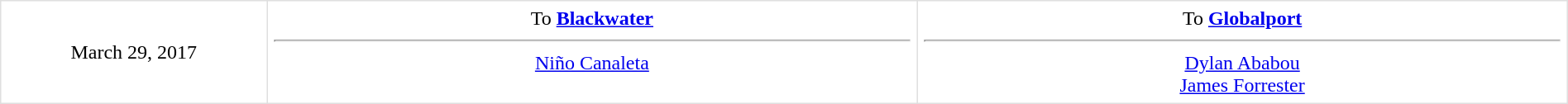<table border=1 style="border-collapse:collapse; text-align: center; width: 100%" bordercolor="#DFDFDF"  cellpadding="5">
<tr>
<td style="width:12%">March 29, 2017</td>
<td style="width:29.3%" valign="top">To <strong><a href='#'>Blackwater</a></strong><hr><a href='#'>Niño Canaleta</a></td>
<td style="width:29.3%" valign="top">To <strong><a href='#'>Globalport</a></strong><hr><a href='#'>Dylan Ababou</a><br><a href='#'>James Forrester</a></td>
</tr>
</table>
